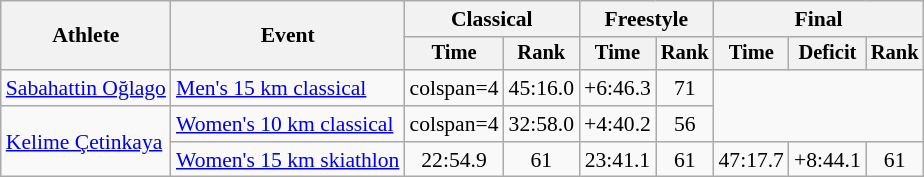<table class="wikitable" style="font-size:90%">
<tr>
<th rowspan=2>Athlete</th>
<th rowspan=2>Event</th>
<th colspan=2>Classical</th>
<th colspan=2>Freestyle</th>
<th colspan=3>Final</th>
</tr>
<tr style="font-size: 95%">
<th>Time</th>
<th>Rank</th>
<th>Time</th>
<th>Rank</th>
<th>Time</th>
<th>Deficit</th>
<th>Rank</th>
</tr>
<tr align=center>
<td align=left><a href='#'>Sabahattin Oğlago</a></td>
<td align=left><a href='#'>Men's 15 km classical</a></td>
<td>colspan=4 </td>
<td>45:16.0</td>
<td>+6:46.3</td>
<td>71</td>
</tr>
<tr align=center>
<td align=left rowspan=2><a href='#'>Kelime Çetinkaya</a></td>
<td align=left><a href='#'>Women's 10 km classical</a></td>
<td>colspan=4 </td>
<td>32:58.0</td>
<td>+4:40.2</td>
<td>56</td>
</tr>
<tr align=center>
<td align=left><a href='#'>Women's 15 km skiathlon</a></td>
<td>22:54.9</td>
<td>61</td>
<td>23:41.1</td>
<td>61</td>
<td>47:17.7</td>
<td>+8:44.1</td>
<td>61</td>
</tr>
</table>
